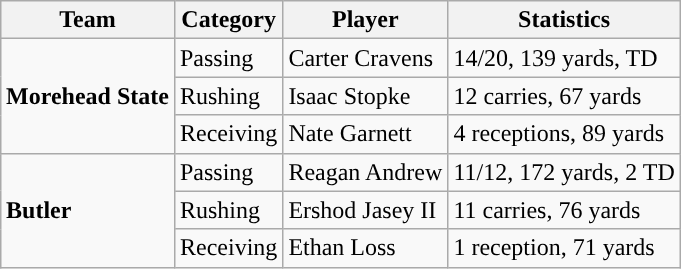<table class="wikitable" style="float: right;">
<tr>
<th>Team</th>
<th>Category</th>
<th>Player</th>
<th>Statistics</th>
</tr>
<tr>
<td rowspan=3><strong>Morehead State</strong></td>
<td>Passing</td>
<td>Carter Cravens</td>
<td>14/20, 139 yards, TD</td>
</tr>
<tr>
<td>Rushing</td>
<td>Isaac Stopke</td>
<td>12 carries, 67 yards</td>
</tr>
<tr>
<td>Receiving</td>
<td>Nate Garnett</td>
<td>4 receptions, 89 yards</td>
</tr>
<tr>
<td rowspan=3><strong>Butler</strong></td>
<td>Passing</td>
<td>Reagan Andrew</td>
<td>11/12, 172 yards, 2 TD</td>
</tr>
<tr>
<td>Rushing</td>
<td>Ershod Jasey II</td>
<td>11 carries, 76 yards</td>
</tr>
<tr>
<td>Receiving</td>
<td>Ethan Loss</td>
<td>1 reception, 71 yards</td>
</tr>
</table>
